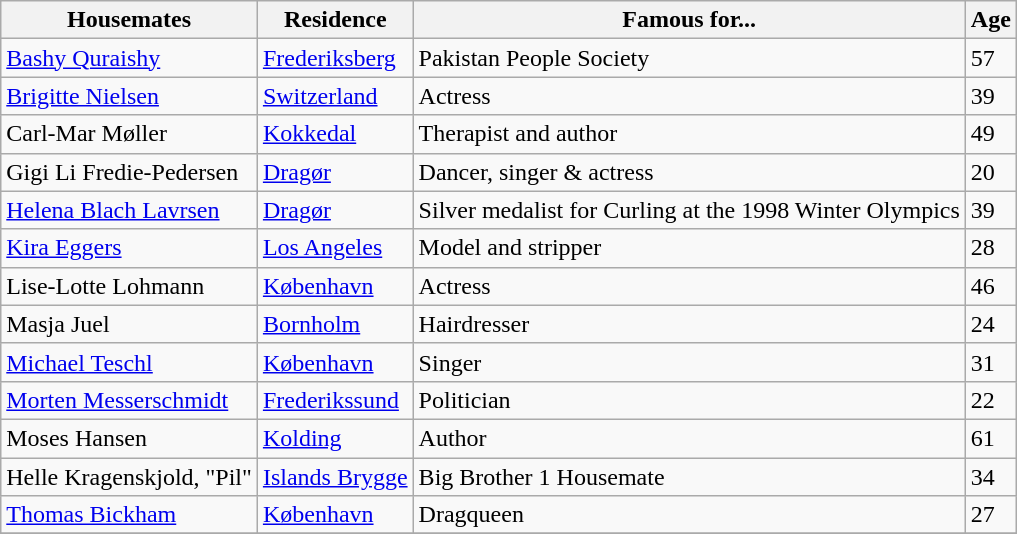<table class=wikitable>
<tr>
<th>Housemates</th>
<th>Residence</th>
<th>Famous for...</th>
<th>Age</th>
</tr>
<tr>
<td><a href='#'>Bashy Quraishy</a></td>
<td><a href='#'>Frederiksberg</a></td>
<td>Pakistan People Society</td>
<td>57</td>
</tr>
<tr>
<td><a href='#'>Brigitte Nielsen</a></td>
<td><a href='#'>Switzerland</a></td>
<td>Actress</td>
<td>39</td>
</tr>
<tr>
<td>Carl-Mar Møller</td>
<td><a href='#'>Kokkedal</a></td>
<td>Therapist and author</td>
<td>49</td>
</tr>
<tr>
<td>Gigi Li Fredie-Pedersen</td>
<td><a href='#'>Dragør</a></td>
<td>Dancer, singer & actress</td>
<td>20</td>
</tr>
<tr>
<td><a href='#'>Helena Blach Lavrsen</a></td>
<td><a href='#'>Dragør</a></td>
<td>Silver medalist for Curling at the 1998 Winter Olympics</td>
<td>39</td>
</tr>
<tr>
<td><a href='#'>Kira Eggers</a></td>
<td><a href='#'>Los Angeles</a></td>
<td>Model and stripper</td>
<td>28</td>
</tr>
<tr>
<td>Lise-Lotte Lohmann</td>
<td><a href='#'>København</a></td>
<td>Actress</td>
<td>46</td>
</tr>
<tr>
<td>Masja Juel</td>
<td><a href='#'>Bornholm</a></td>
<td>Hairdresser</td>
<td>24</td>
</tr>
<tr>
<td><a href='#'>Michael Teschl</a></td>
<td><a href='#'>København</a></td>
<td>Singer</td>
<td>31</td>
</tr>
<tr>
<td><a href='#'>Morten Messerschmidt</a></td>
<td><a href='#'>Frederikssund</a></td>
<td>Politician</td>
<td>22</td>
</tr>
<tr>
<td>Moses Hansen</td>
<td><a href='#'>Kolding</a></td>
<td>Author</td>
<td>61</td>
</tr>
<tr>
<td>Helle Kragenskjold, "Pil"</td>
<td><a href='#'>Islands Brygge</a></td>
<td>Big Brother 1 Housemate</td>
<td>34</td>
</tr>
<tr>
<td><a href='#'>Thomas Bickham</a></td>
<td><a href='#'>København</a></td>
<td>Dragqueen</td>
<td>27</td>
</tr>
<tr>
</tr>
</table>
